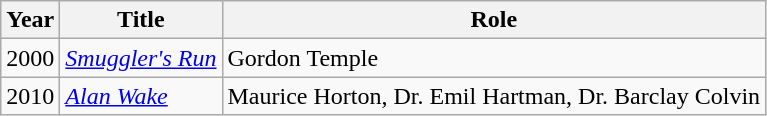<table class="wikitable sortable">
<tr>
<th>Year</th>
<th>Title</th>
<th class="unsortable">Role</th>
</tr>
<tr>
<td>2000</td>
<td><em><a href='#'>Smuggler's Run</a></em></td>
<td>Gordon Temple</td>
</tr>
<tr>
<td>2010</td>
<td><em><a href='#'>Alan Wake</a></em></td>
<td>Maurice Horton, Dr. Emil Hartman, Dr. Barclay Colvin</td>
</tr>
</table>
